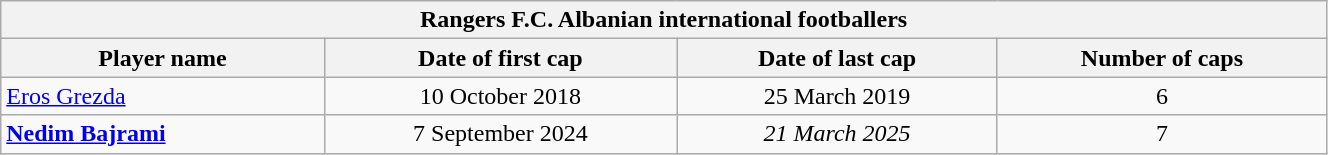<table class="wikitable plainrowheaders" style="width: 70%;">
<tr>
<th colspan=5>Rangers F.C. Albanian international footballers </th>
</tr>
<tr>
<th scope="col">Player name</th>
<th scope="col">Date of first cap</th>
<th scope="col">Date of last cap</th>
<th scope="col">Number of caps</th>
</tr>
<tr>
<td><a href='#'>Eros Grezda</a></td>
<td align="center">10 October 2018</td>
<td align="center">25 March 2019</td>
<td align="center">6</td>
</tr>
<tr>
<td><strong><a href='#'>Nedim Bajrami</a></strong></td>
<td align="center">7 September 2024</td>
<td align="center"><em>21 March 2025</em></td>
<td align="center">7</td>
</tr>
</table>
